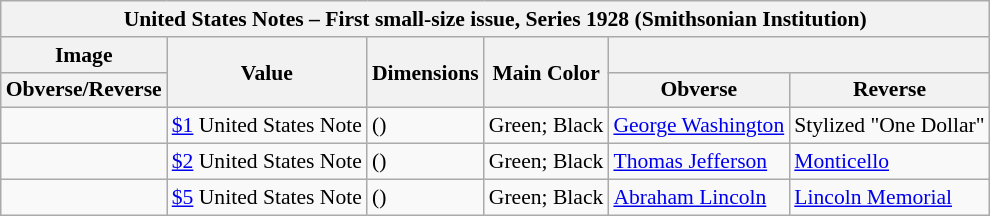<table class="wikitable" style="font-size: 90%">
<tr>
<th colspan="12">United States Notes – First small-size issue, Series 1928 (Smithsonian Institution)</th>
</tr>
<tr>
<th colspan="1">Image</th>
<th rowspan="2">Value</th>
<th rowspan="2">Dimensions</th>
<th rowspan="2">Main Color</th>
<th colspan="2"></th>
</tr>
<tr>
<th>Obverse/Reverse</th>
<th>Obverse</th>
<th>Reverse</th>
</tr>
<tr>
<td align="center"></td>
<td><a href='#'>$1</a> United States Note</td>
<td> ()</td>
<td>Green; Black</td>
<td><a href='#'>George Washington</a></td>
<td>Stylized "One Dollar"</td>
</tr>
<tr>
<td align="center"></td>
<td><a href='#'>$2</a> United States Note</td>
<td> ()</td>
<td>Green; Black</td>
<td><a href='#'>Thomas Jefferson</a></td>
<td><a href='#'>Monticello</a></td>
</tr>
<tr>
<td align="center"></td>
<td><a href='#'>$5</a> United States Note</td>
<td> ()</td>
<td>Green; Black</td>
<td><a href='#'>Abraham Lincoln</a></td>
<td><a href='#'>Lincoln Memorial</a></td>
</tr>
</table>
